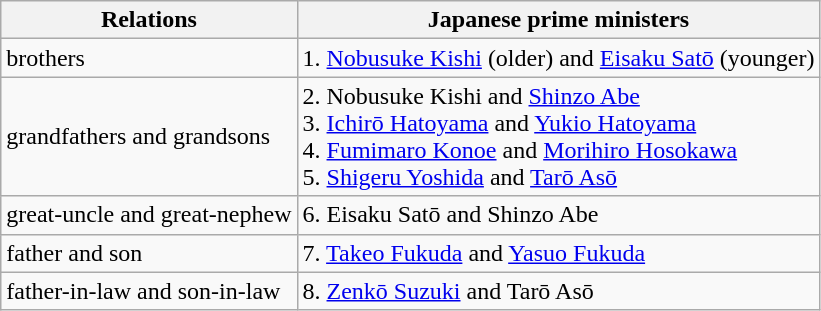<table class="wikitable sortable" style="text-align: left; font-size: 100%;">
<tr>
<th>Relations</th>
<th>Japanese prime ministers</th>
</tr>
<tr>
<td>brothers</td>
<td>1. <a href='#'>Nobusuke Kishi</a> (older) and <a href='#'>Eisaku Satō</a> (younger)</td>
</tr>
<tr>
<td>grandfathers and grandsons</td>
<td>2. Nobusuke Kishi and <a href='#'>Shinzo Abe</a><br>3. <a href='#'>Ichirō Hatoyama</a> and <a href='#'>Yukio Hatoyama</a><br>4. <a href='#'>Fumimaro Konoe</a> and <a href='#'>Morihiro Hosokawa</a><br>5. <a href='#'>Shigeru Yoshida</a> and <a href='#'>Tarō Asō</a></td>
</tr>
<tr>
<td>great-uncle and great-nephew</td>
<td>6. Eisaku Satō and Shinzo Abe</td>
</tr>
<tr>
<td>father and son</td>
<td>7. <a href='#'>Takeo Fukuda</a> and <a href='#'>Yasuo Fukuda</a></td>
</tr>
<tr>
<td>father-in-law and son-in-law</td>
<td>8. <a href='#'>Zenkō Suzuki</a> and Tarō Asō</td>
</tr>
</table>
